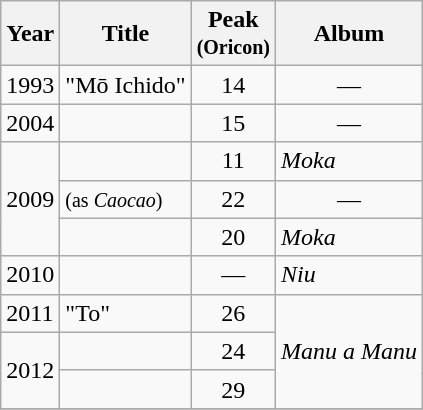<table class="wikitable">
<tr>
<th>Year</th>
<th>Title</th>
<th>Peak<br><small>(Oricon)</small></th>
<th>Album</th>
</tr>
<tr>
<td>1993</td>
<td>"Mō Ichido"</td>
<td style="text-align:center">14</td>
<td style="text-align:center">—</td>
</tr>
<tr>
<td>2004</td>
<td></td>
<td style="text-align:center">15</td>
<td style="text-align:center">—</td>
</tr>
<tr>
<td rowspan="3">2009</td>
<td></td>
<td style="text-align:center">11</td>
<td><em>Moka</em></td>
</tr>
<tr>
<td> <small>(as <em>Caocao</em>)</small></td>
<td style="text-align:center">22</td>
<td style="text-align:center">—</td>
</tr>
<tr>
<td></td>
<td style="text-align:center">20</td>
<td><em>Moka</em></td>
</tr>
<tr>
<td>2010</td>
<td></td>
<td style="text-align:center">—</td>
<td><em>Niu</em></td>
</tr>
<tr>
<td>2011</td>
<td>"To"</td>
<td style="text-align:center">26</td>
<td rowspan="3"><em>Manu a Manu</em></td>
</tr>
<tr>
<td rowspan="2">2012</td>
<td></td>
<td style="text-align:center">24</td>
</tr>
<tr>
<td></td>
<td style="text-align:center">29</td>
</tr>
<tr>
</tr>
</table>
